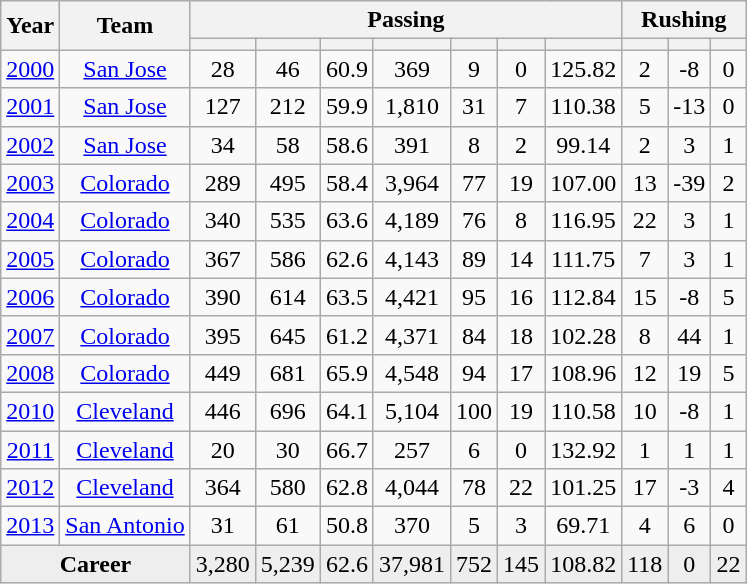<table class="wikitable sortable" style="text-align:center">
<tr>
<th rowspan=2>Year</th>
<th rowspan=2>Team</th>
<th colspan=7>Passing</th>
<th colspan=3>Rushing</th>
</tr>
<tr>
<th></th>
<th></th>
<th></th>
<th></th>
<th></th>
<th></th>
<th></th>
<th></th>
<th></th>
<th></th>
</tr>
<tr>
<td><a href='#'>2000</a></td>
<td><a href='#'>San Jose</a></td>
<td>28</td>
<td>46</td>
<td>60.9</td>
<td>369</td>
<td>9</td>
<td>0</td>
<td>125.82</td>
<td>2</td>
<td>-8</td>
<td>0</td>
</tr>
<tr>
<td><a href='#'>2001</a></td>
<td><a href='#'>San Jose</a></td>
<td>127</td>
<td>212</td>
<td>59.9</td>
<td>1,810</td>
<td>31</td>
<td>7</td>
<td>110.38</td>
<td>5</td>
<td>-13</td>
<td>0</td>
</tr>
<tr>
<td><a href='#'>2002</a></td>
<td><a href='#'>San Jose</a></td>
<td>34</td>
<td>58</td>
<td>58.6</td>
<td>391</td>
<td>8</td>
<td>2</td>
<td>99.14</td>
<td>2</td>
<td>3</td>
<td>1</td>
</tr>
<tr>
<td><a href='#'>2003</a></td>
<td><a href='#'>Colorado</a></td>
<td>289</td>
<td>495</td>
<td>58.4</td>
<td>3,964</td>
<td>77</td>
<td>19</td>
<td>107.00</td>
<td>13</td>
<td>-39</td>
<td>2</td>
</tr>
<tr>
<td><a href='#'>2004</a></td>
<td><a href='#'>Colorado</a></td>
<td>340</td>
<td>535</td>
<td>63.6</td>
<td>4,189</td>
<td>76</td>
<td>8</td>
<td>116.95</td>
<td>22</td>
<td>3</td>
<td>1</td>
</tr>
<tr>
<td><a href='#'>2005</a></td>
<td><a href='#'>Colorado</a></td>
<td>367</td>
<td>586</td>
<td>62.6</td>
<td>4,143</td>
<td>89</td>
<td>14</td>
<td>111.75</td>
<td>7</td>
<td>3</td>
<td>1</td>
</tr>
<tr>
<td><a href='#'>2006</a></td>
<td><a href='#'>Colorado</a></td>
<td>390</td>
<td>614</td>
<td>63.5</td>
<td>4,421</td>
<td>95</td>
<td>16</td>
<td>112.84</td>
<td>15</td>
<td>-8</td>
<td>5</td>
</tr>
<tr>
<td><a href='#'>2007</a></td>
<td><a href='#'>Colorado</a></td>
<td>395</td>
<td>645</td>
<td>61.2</td>
<td>4,371</td>
<td>84</td>
<td>18</td>
<td>102.28</td>
<td>8</td>
<td>44</td>
<td>1</td>
</tr>
<tr>
<td><a href='#'>2008</a></td>
<td><a href='#'>Colorado</a></td>
<td>449</td>
<td>681</td>
<td>65.9</td>
<td>4,548</td>
<td>94</td>
<td>17</td>
<td>108.96</td>
<td>12</td>
<td>19</td>
<td>5</td>
</tr>
<tr>
<td><a href='#'>2010</a></td>
<td><a href='#'>Cleveland</a></td>
<td>446</td>
<td>696</td>
<td>64.1</td>
<td>5,104</td>
<td>100</td>
<td>19</td>
<td>110.58</td>
<td>10</td>
<td>-8</td>
<td>1</td>
</tr>
<tr>
<td><a href='#'>2011</a></td>
<td><a href='#'>Cleveland</a></td>
<td>20</td>
<td>30</td>
<td>66.7</td>
<td>257</td>
<td>6</td>
<td>0</td>
<td>132.92</td>
<td>1</td>
<td>1</td>
<td>1</td>
</tr>
<tr>
<td><a href='#'>2012</a></td>
<td><a href='#'>Cleveland</a></td>
<td>364</td>
<td>580</td>
<td>62.8</td>
<td>4,044</td>
<td>78</td>
<td>22</td>
<td>101.25</td>
<td>17</td>
<td>-3</td>
<td>4</td>
</tr>
<tr>
<td><a href='#'>2013</a></td>
<td><a href='#'>San Antonio</a></td>
<td>31</td>
<td>61</td>
<td>50.8</td>
<td>370</td>
<td>5</td>
<td>3</td>
<td>69.71</td>
<td>4</td>
<td>6</td>
<td>0</td>
</tr>
<tr class="sortbottom" style="background:#eee;">
<td colspan=2><strong>Career</strong></td>
<td>3,280</td>
<td>5,239</td>
<td>62.6</td>
<td>37,981</td>
<td>752</td>
<td>145</td>
<td>108.82</td>
<td>118</td>
<td>0</td>
<td>22</td>
</tr>
</table>
